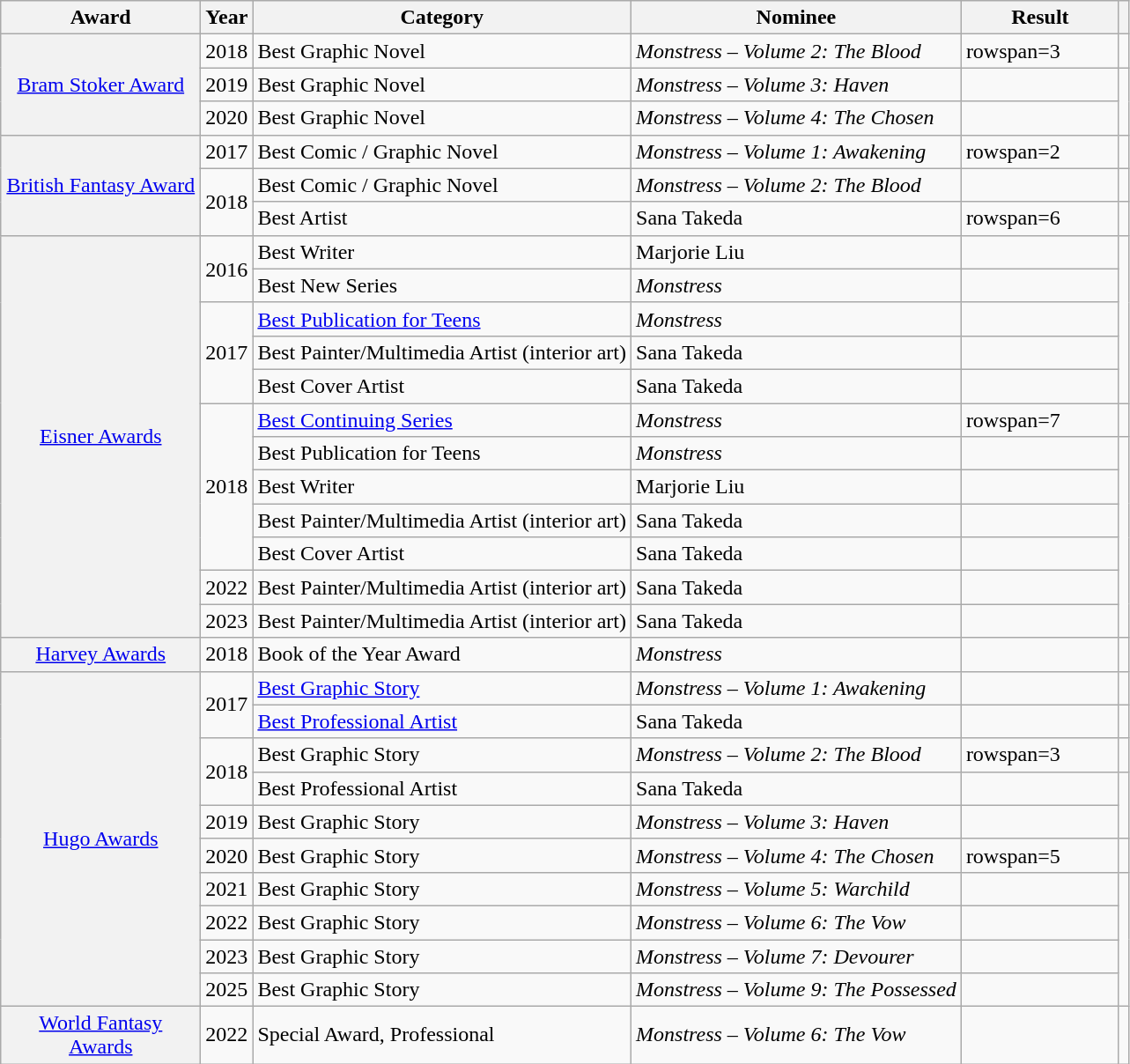<table class="wikitable sortable">
<tr>
<th scope=col style="width: 9em">Award</th>
<th scope=col>Year</th>
<th scope=col>Category</th>
<th scope=col>Nominee</th>
<th scope=col style="width: 7em">Result</th>
<th scope=col class=unsortable></th>
</tr>
<tr>
<th scope=row rowspan=3 style="font-weight: normal"><a href='#'>Bram Stoker Award</a></th>
<td align=center>2018</td>
<td>Best Graphic Novel</td>
<td><em>Monstress – Volume 2: The Blood</em></td>
<td>rowspan=3 </td>
<td align=center></td>
</tr>
<tr>
<td align=center>2019</td>
<td>Best Graphic Novel</td>
<td><em>Monstress – Volume 3: Haven</em></td>
<td align=center></td>
</tr>
<tr>
<td align=center>2020</td>
<td>Best Graphic Novel</td>
<td><em>Monstress – Volume 4: The Chosen</em></td>
<td align=center></td>
</tr>
<tr>
<th scope=row rowspan=3 style="font-weight: normal"><a href='#'>British Fantasy Award</a></th>
<td align=center>2017</td>
<td>Best Comic / Graphic Novel</td>
<td><em>Monstress – Volume 1: Awakening</em></td>
<td>rowspan=2 </td>
<td align=center></td>
</tr>
<tr>
<td align=center rowspan=2>2018</td>
<td>Best Comic / Graphic Novel</td>
<td><em>Monstress – Volume 2: The Blood</em></td>
<td align=center></td>
</tr>
<tr>
<td>Best Artist</td>
<td>Sana Takeda</td>
<td>rowspan=6 </td>
<td align=center></td>
</tr>
<tr>
<th scope=row rowspan=12 style="font-weight: normal"><a href='#'>Eisner Awards</a></th>
<td align=center rowspan=2>2016</td>
<td>Best Writer</td>
<td>Marjorie Liu</td>
<td align=center></td>
</tr>
<tr>
<td>Best New Series</td>
<td><em>Monstress</em></td>
<td align=center></td>
</tr>
<tr>
<td align=center rowspan=3>2017</td>
<td><a href='#'>Best Publication for Teens</a></td>
<td><em>Monstress</em></td>
<td align=center></td>
</tr>
<tr>
<td>Best Painter/Multimedia Artist (interior art)</td>
<td>Sana Takeda</td>
<td align=center></td>
</tr>
<tr>
<td>Best Cover Artist</td>
<td>Sana Takeda</td>
<td align=center></td>
</tr>
<tr>
<td align=center rowspan=5>2018</td>
<td><a href='#'>Best Continuing Series</a></td>
<td><em>Monstress</em></td>
<td>rowspan=7 </td>
<td align=center></td>
</tr>
<tr>
<td>Best Publication for Teens</td>
<td><em>Monstress</em></td>
<td align=center></td>
</tr>
<tr>
<td>Best Writer</td>
<td>Marjorie Liu</td>
<td align=center></td>
</tr>
<tr>
<td>Best Painter/Multimedia Artist (interior art)</td>
<td>Sana Takeda</td>
<td align=center></td>
</tr>
<tr>
<td>Best Cover Artist</td>
<td>Sana Takeda</td>
<td align=center></td>
</tr>
<tr>
<td align=center>2022</td>
<td>Best Painter/Multimedia Artist (interior art)</td>
<td>Sana Takeda</td>
<td align=center></td>
</tr>
<tr>
<td align=center>2023</td>
<td>Best Painter/Multimedia Artist (interior art)</td>
<td>Sana Takeda</td>
<td align=center></td>
</tr>
<tr>
<th scope=row style="font-weight: normal"><a href='#'>Harvey Awards</a></th>
<td align=center>2018</td>
<td>Book of the Year Award</td>
<td><em>Monstress</em></td>
<td></td>
<td align=center></td>
</tr>
<tr>
<th scope=row rowspan=10 style="font-weight: normal"><a href='#'>Hugo Awards</a></th>
<td align=center rowspan=2>2017</td>
<td><a href='#'>Best Graphic Story</a></td>
<td><em>Monstress – Volume 1: Awakening</em></td>
<td></td>
<td align=center></td>
</tr>
<tr>
<td><a href='#'>Best Professional Artist</a></td>
<td>Sana Takeda</td>
<td></td>
<td align=center></td>
</tr>
<tr>
<td align=center rowspan=2>2018</td>
<td>Best Graphic Story</td>
<td><em>Monstress – Volume 2: The Blood</em></td>
<td>rowspan=3 </td>
<td align=center></td>
</tr>
<tr>
<td>Best Professional Artist</td>
<td>Sana Takeda</td>
<td align=center></td>
</tr>
<tr>
<td align=center>2019</td>
<td>Best Graphic Story</td>
<td><em>Monstress – Volume 3: Haven</em></td>
<td align=center></td>
</tr>
<tr>
<td align=center>2020</td>
<td>Best Graphic Story</td>
<td><em>Monstress – Volume 4: The Chosen</em></td>
<td>rowspan=5 </td>
<td align=center></td>
</tr>
<tr>
<td align=center>2021</td>
<td>Best Graphic Story</td>
<td><em>Monstress – Volume 5: Warchild</em></td>
<td align=center></td>
</tr>
<tr>
<td align=center>2022</td>
<td>Best Graphic Story</td>
<td><em>Monstress – Volume 6: The Vow</em></td>
<td align=center></td>
</tr>
<tr>
<td align=center>2023</td>
<td>Best Graphic Story</td>
<td><em>Monstress – Volume 7: Devourer</em></td>
<td align=center></td>
</tr>
<tr>
<td align=center>2025</td>
<td>Best Graphic Story</td>
<td><em>Monstress – Volume 9: The Possessed</em></td>
<td align=center></td>
</tr>
<tr>
<th scope=row style="font-weight: normal"><a href='#'>World Fantasy Awards</a></th>
<td align=center>2022</td>
<td>Special Award, Professional</td>
<td><em>Monstress – Volume 6: The Vow</em></td>
<td></td>
<td align=center></td>
</tr>
</table>
